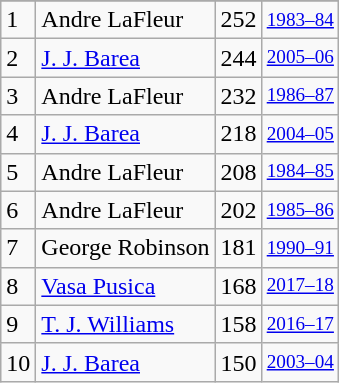<table class="wikitable">
<tr>
</tr>
<tr>
<td>1</td>
<td>Andre LaFleur</td>
<td>252</td>
<td style="font-size:80%;"><a href='#'>1983–84</a></td>
</tr>
<tr>
<td>2</td>
<td><a href='#'>J. J. Barea</a></td>
<td>244</td>
<td style="font-size:80%;"><a href='#'>2005–06</a></td>
</tr>
<tr>
<td>3</td>
<td>Andre LaFleur</td>
<td>232</td>
<td style="font-size:80%;"><a href='#'>1986–87</a></td>
</tr>
<tr>
<td>4</td>
<td><a href='#'>J. J. Barea</a></td>
<td>218</td>
<td style="font-size:80%;"><a href='#'>2004–05</a></td>
</tr>
<tr>
<td>5</td>
<td>Andre LaFleur</td>
<td>208</td>
<td style="font-size:80%;"><a href='#'>1984–85</a></td>
</tr>
<tr>
<td>6</td>
<td>Andre LaFleur</td>
<td>202</td>
<td style="font-size:80%;"><a href='#'>1985–86</a></td>
</tr>
<tr>
<td>7</td>
<td>George Robinson</td>
<td>181</td>
<td style="font-size:80%;"><a href='#'>1990–91</a></td>
</tr>
<tr>
<td>8</td>
<td><a href='#'>Vasa Pusica</a></td>
<td>168</td>
<td style="font-size:80%;"><a href='#'>2017–18</a></td>
</tr>
<tr>
<td>9</td>
<td><a href='#'>T. J. Williams</a></td>
<td>158</td>
<td style="font-size:80%;"><a href='#'>2016–17</a></td>
</tr>
<tr>
<td>10</td>
<td><a href='#'>J. J. Barea</a></td>
<td>150</td>
<td style="font-size:80%;"><a href='#'>2003–04</a></td>
</tr>
</table>
